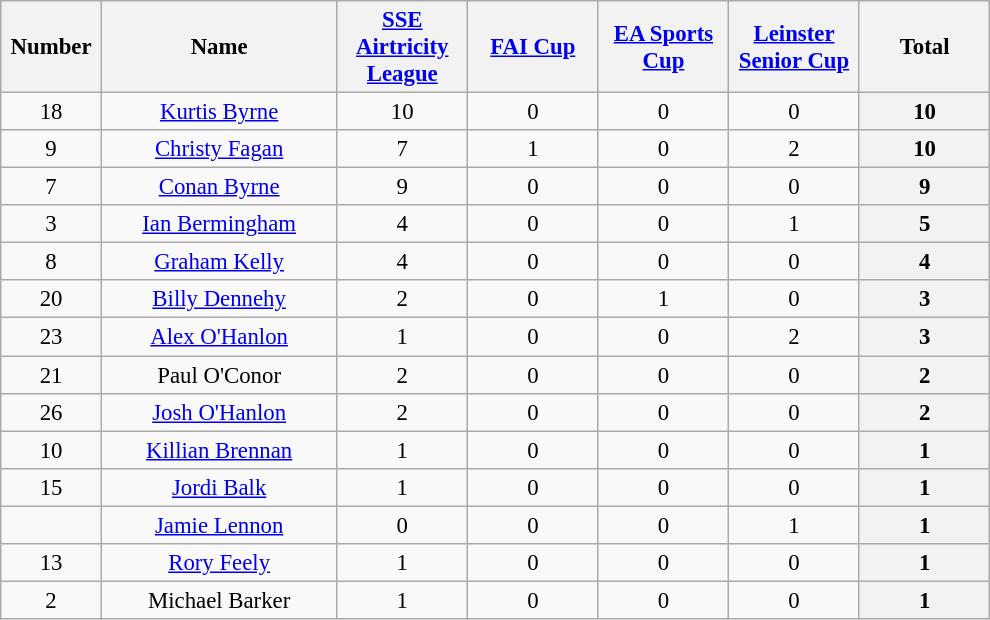<table class="wikitable" style="font-size: 95%; text-align: center;">
<tr>
<th width=60>Number</th>
<th width=150>Name</th>
<th width=80><a href='#'>SSE Airtricity League</a></th>
<th width=80><a href='#'>FAI Cup</a></th>
<th width=80><a href='#'>EA Sports Cup</a></th>
<th width=80><a href='#'>Leinster Senior Cup</a></th>
<th width=80>Total</th>
</tr>
<tr>
<td>18 </td>
<td><a href='#'>Kurtis Byrne</a></td>
<td>10 </td>
<td>0 </td>
<td>0 </td>
<td>0 </td>
<th>10 </th>
</tr>
<tr>
<td>9 </td>
<td><a href='#'>Christy Fagan</a></td>
<td>7 </td>
<td>1 </td>
<td>0 </td>
<td>2 </td>
<th>10 </th>
</tr>
<tr>
<td>7 </td>
<td><a href='#'>Conan Byrne</a></td>
<td>9 </td>
<td>0 </td>
<td>0 </td>
<td>0 </td>
<th>9 </th>
</tr>
<tr>
<td>3 </td>
<td><a href='#'>Ian Bermingham</a></td>
<td>4 </td>
<td>0 </td>
<td>0 </td>
<td>1 </td>
<th>5 </th>
</tr>
<tr>
<td>8 </td>
<td><a href='#'>Graham Kelly</a></td>
<td>4 </td>
<td>0 </td>
<td>0 </td>
<td>0 </td>
<th>4 </th>
</tr>
<tr>
<td>20 </td>
<td><a href='#'>Billy Dennehy</a></td>
<td>2 </td>
<td>0 </td>
<td>1 </td>
<td>0 </td>
<th>3 </th>
</tr>
<tr>
<td>23 </td>
<td><a href='#'>Alex O'Hanlon</a></td>
<td>1 </td>
<td>0 </td>
<td>0 </td>
<td>2 </td>
<th>3 </th>
</tr>
<tr>
<td>21 </td>
<td>Paul O'Conor</td>
<td>2 </td>
<td>0 </td>
<td>0 </td>
<td>0 </td>
<th>2 </th>
</tr>
<tr>
<td>26 </td>
<td><a href='#'>Josh O'Hanlon</a></td>
<td>2 </td>
<td>0 </td>
<td>0 </td>
<td>0 </td>
<th>2 </th>
</tr>
<tr>
<td>10 </td>
<td><a href='#'>Killian Brennan</a></td>
<td>1 </td>
<td>0 </td>
<td>0 </td>
<td>0 </td>
<th>1 </th>
</tr>
<tr>
<td>15 </td>
<td><a href='#'>Jordi Balk</a></td>
<td>1 </td>
<td>0 </td>
<td>0 </td>
<td>0 </td>
<th>1 </th>
</tr>
<tr>
<td></td>
<td><a href='#'>Jamie Lennon</a></td>
<td>0 </td>
<td>0 </td>
<td>0 </td>
<td>1 </td>
<th>1 </th>
</tr>
<tr>
<td>13 </td>
<td><a href='#'>Rory Feely</a></td>
<td>1 </td>
<td>0 </td>
<td>0 </td>
<td>0 </td>
<th>1 </th>
</tr>
<tr>
<td>2 </td>
<td>Michael Barker</td>
<td>1 </td>
<td>0 </td>
<td>0 </td>
<td>0 </td>
<th>1 </th>
</tr>
</table>
